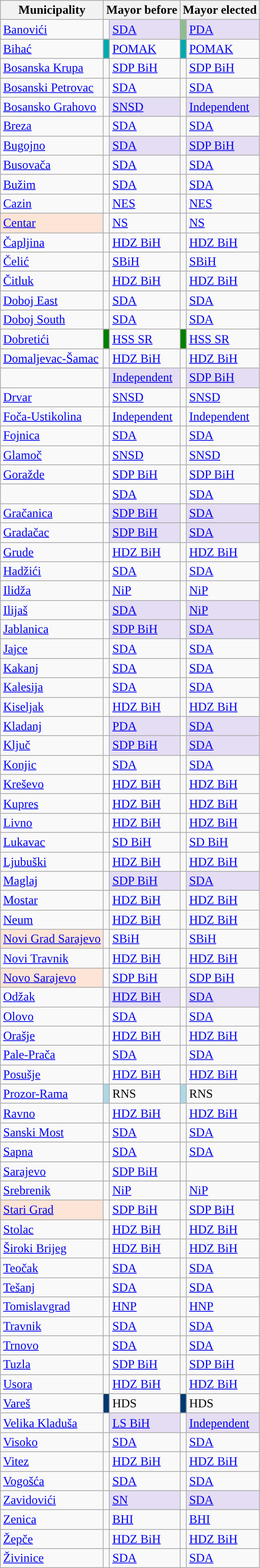<table class="wikitable sortable">
<tr>
<th>Municipality</th>
<th colspan="2">Mayor before</th>
<th colspan="2">Mayor elected</th>
</tr>
<tr>
<td><a href='#'>Banovići</a></td>
<td style="background-color:"></td>
<td style="background-color:#e5ddf3"><a href='#'>SDA</a></td>
<td style="background-color:#8fbc8f"></td>
<td style="background-color:#e5ddf3"><a href='#'>PDA</a></td>
</tr>
<tr>
<td><a href='#'>Bihać</a></td>
<td style="background-color:#00AAAD"></td>
<td><a href='#'>POMAK</a></td>
<td style="background-color:#00AAAD"></td>
<td><a href='#'>POMAK</a></td>
</tr>
<tr>
<td><a href='#'>Bosanska Krupa</a></td>
<td style="background-color:"></td>
<td><a href='#'>SDP BiH</a></td>
<td style="background-color:"></td>
<td><a href='#'>SDP BiH</a></td>
</tr>
<tr>
<td><a href='#'>Bosanski Petrovac</a></td>
<td style="background-color:"></td>
<td><a href='#'>SDA</a></td>
<td style="background-color:"></td>
<td><a href='#'>SDA</a></td>
</tr>
<tr>
<td><a href='#'>Bosansko Grahovo</a></td>
<td style="background-color:"></td>
<td style="background-color:#e5ddf3"><a href='#'>SNSD</a></td>
<td style="background-color:"></td>
<td style="background-color:#e5ddf3"><a href='#'>Independent</a></td>
</tr>
<tr>
<td><a href='#'>Breza</a></td>
<td style="background-color:"></td>
<td><a href='#'>SDA</a></td>
<td style="background-color:"></td>
<td><a href='#'>SDA</a></td>
</tr>
<tr>
<td><a href='#'>Bugojno</a></td>
<td style="background-color:"></td>
<td style="background-color:#e5ddf3"><a href='#'>SDA</a></td>
<td style="background-color:"></td>
<td style="background-color:#e5ddf3"><a href='#'>SDP BiH</a></td>
</tr>
<tr>
<td><a href='#'>Busovača</a></td>
<td style="background-color:"></td>
<td><a href='#'>SDA</a></td>
<td style="background-color:"></td>
<td><a href='#'>SDA</a></td>
</tr>
<tr>
<td><a href='#'>Bužim</a></td>
<td style="background-color:"></td>
<td><a href='#'>SDA</a></td>
<td style="background-color:"></td>
<td><a href='#'>SDA</a></td>
</tr>
<tr>
<td><a href='#'>Cazin</a></td>
<td style="background-color:"></td>
<td><a href='#'>NES</a></td>
<td style="background-color:"></td>
<td><a href='#'>NES</a></td>
</tr>
<tr>
<td style="background:#FCE4D6"><a href='#'>Centar</a></td>
<td style="background-color:"></td>
<td><a href='#'>NS</a></td>
<td style="background-color:"></td>
<td><a href='#'>NS</a></td>
</tr>
<tr>
<td><a href='#'>Čapljina</a></td>
<td style="background-color:"></td>
<td><a href='#'>HDZ BiH</a></td>
<td style="background-color:"></td>
<td><a href='#'>HDZ BiH</a></td>
</tr>
<tr>
<td><a href='#'>Čelić</a></td>
<td style="background-color:"></td>
<td><a href='#'>SBiH</a></td>
<td style="background-color:"></td>
<td><a href='#'>SBiH</a></td>
</tr>
<tr>
<td><a href='#'>Čitluk</a></td>
<td style="background-color:"></td>
<td><a href='#'>HDZ BiH</a></td>
<td style="background-color:"></td>
<td><a href='#'>HDZ BiH</a></td>
</tr>
<tr>
<td><a href='#'>Doboj East</a></td>
<td style="background-color:"></td>
<td><a href='#'>SDA</a></td>
<td style="background-color:"></td>
<td><a href='#'>SDA</a></td>
</tr>
<tr>
<td><a href='#'>Doboj South</a></td>
<td style="background-color:"></td>
<td><a href='#'>SDA</a></td>
<td style="background-color:"></td>
<td><a href='#'>SDA</a></td>
</tr>
<tr>
<td><a href='#'>Dobretići</a></td>
<td style="background-color:green"></td>
<td><a href='#'>HSS SR</a></td>
<td style="background-color:green"></td>
<td><a href='#'>HSS SR</a></td>
</tr>
<tr>
<td><a href='#'>Domaljevac-Šamac</a></td>
<td style="background-color:"></td>
<td><a href='#'>HDZ BiH</a></td>
<td style="background-color:"></td>
<td><a href='#'>HDZ BiH</a></td>
</tr>
<tr>
<td></td>
<td style="background-color:"></td>
<td style="background-color:#e5ddf3"><a href='#'>Independent</a></td>
<td style="background-color:"></td>
<td style="background-color:#e5ddf3"><a href='#'>SDP BiH</a></td>
</tr>
<tr>
<td><a href='#'>Drvar</a></td>
<td style="background-color:"></td>
<td><a href='#'>SNSD</a></td>
<td style="background-color:"></td>
<td><a href='#'>SNSD</a></td>
</tr>
<tr>
<td><a href='#'>Foča-Ustikolina</a></td>
<td style="background-color:"></td>
<td><a href='#'>Independent</a></td>
<td style="background-color:"></td>
<td><a href='#'>Independent</a></td>
</tr>
<tr>
<td><a href='#'>Fojnica</a></td>
<td style="background-color:"></td>
<td><a href='#'>SDA</a></td>
<td style="background-color:"></td>
<td><a href='#'>SDA</a></td>
</tr>
<tr>
<td><a href='#'>Glamoč</a></td>
<td style="background-color:"></td>
<td><a href='#'>SNSD</a></td>
<td style="background-color:"></td>
<td><a href='#'>SNSD</a></td>
</tr>
<tr>
<td><a href='#'>Goražde</a></td>
<td style="background-color:"></td>
<td><a href='#'>SDP BiH</a></td>
<td style="background-color:"></td>
<td><a href='#'>SDP BiH</a></td>
</tr>
<tr>
<td></td>
<td style="background-color:"></td>
<td><a href='#'>SDA</a></td>
<td style="background-color:"></td>
<td><a href='#'>SDA</a></td>
</tr>
<tr>
<td><a href='#'>Gračanica</a></td>
<td style="background-color:"></td>
<td style="background-color:#e5ddf3"><a href='#'>SDP BiH</a></td>
<td style="background-color:"></td>
<td style="background-color:#e5ddf3"><a href='#'>SDA</a></td>
</tr>
<tr>
<td><a href='#'>Gradačac</a></td>
<td style="background-color:"></td>
<td style="background-color:#e5ddf3"><a href='#'>SDP BiH</a></td>
<td style="background-color:"></td>
<td style="background-color:#e5ddf3"><a href='#'>SDA</a></td>
</tr>
<tr>
<td><a href='#'>Grude</a></td>
<td style="background-color:"></td>
<td><a href='#'>HDZ BiH</a></td>
<td style="background-color:"></td>
<td><a href='#'>HDZ BiH</a></td>
</tr>
<tr>
<td><a href='#'>Hadžići</a></td>
<td style="background-color:"></td>
<td><a href='#'>SDA</a></td>
<td style="background-color:"></td>
<td><a href='#'>SDA</a></td>
</tr>
<tr>
<td><a href='#'>Ilidža</a></td>
<td style="background-color:"></td>
<td><a href='#'>NiP</a></td>
<td style="background-color:"></td>
<td><a href='#'>NiP</a></td>
</tr>
<tr>
<td><a href='#'>Ilijaš</a></td>
<td style="background-color:"></td>
<td style="background-color:#e5ddf3"><a href='#'>SDA</a></td>
<td style="background-color:"></td>
<td style="background-color:#e5ddf3"><a href='#'>NiP</a></td>
</tr>
<tr>
<td><a href='#'>Jablanica</a></td>
<td style="background-color:"></td>
<td style="background-color:#e5ddf3"><a href='#'>SDP BiH</a></td>
<td style="background-color:"></td>
<td style="background-color:#e5ddf3"><a href='#'>SDA</a></td>
</tr>
<tr>
<td><a href='#'>Jajce</a></td>
<td style="background-color:"></td>
<td><a href='#'>SDA</a></td>
<td style="background-color:"></td>
<td><a href='#'>SDA</a></td>
</tr>
<tr>
<td><a href='#'>Kakanj</a></td>
<td style="background-color:"></td>
<td><a href='#'>SDA</a></td>
<td style="background-color:"></td>
<td><a href='#'>SDA</a></td>
</tr>
<tr>
<td><a href='#'>Kalesija</a></td>
<td style="background-color:"></td>
<td><a href='#'>SDA</a></td>
<td style="background-color:"></td>
<td><a href='#'>SDA</a></td>
</tr>
<tr>
<td><a href='#'>Kiseljak</a></td>
<td style="background-color:"></td>
<td><a href='#'>HDZ BiH</a></td>
<td style="background-color:"></td>
<td><a href='#'>HDZ BiH</a></td>
</tr>
<tr>
<td><a href='#'>Kladanj</a></td>
<td style="background-color:"></td>
<td style="background-color:#e5ddf3"><a href='#'>PDA</a></td>
<td style="background-color:"></td>
<td style="background-color:#e5ddf3"><a href='#'>SDA</a></td>
</tr>
<tr>
<td><a href='#'>Ključ</a></td>
<td style="background-color:"></td>
<td style="background-color:#e5ddf3"><a href='#'>SDP BiH</a></td>
<td style="background-color:"></td>
<td style="background-color:#e5ddf3"><a href='#'>SDA</a></td>
</tr>
<tr>
<td><a href='#'>Konjic</a></td>
<td style="background-color:"></td>
<td><a href='#'>SDA</a></td>
<td style="background-color:"></td>
<td><a href='#'>SDA</a></td>
</tr>
<tr>
<td><a href='#'>Kreševo</a></td>
<td style="background-color:"></td>
<td><a href='#'>HDZ BiH</a></td>
<td style="background-color:"></td>
<td><a href='#'>HDZ BiH</a></td>
</tr>
<tr>
<td><a href='#'>Kupres</a></td>
<td style="background-color:"></td>
<td><a href='#'>HDZ BiH</a></td>
<td style="background-color:"></td>
<td><a href='#'>HDZ BiH</a></td>
</tr>
<tr>
<td><a href='#'>Livno</a></td>
<td style="background-color:"></td>
<td><a href='#'>HDZ BiH</a></td>
<td style="background-color:"></td>
<td><a href='#'>HDZ BiH</a></td>
</tr>
<tr>
<td><a href='#'>Lukavac</a></td>
<td style="background-color:"></td>
<td><a href='#'>SD BiH</a></td>
<td style="background-color:"></td>
<td><a href='#'>SD BiH</a></td>
</tr>
<tr>
<td><a href='#'>Ljubuški</a></td>
<td style="background-color:"></td>
<td><a href='#'>HDZ BiH</a></td>
<td style="background-color:"></td>
<td><a href='#'>HDZ BiH</a></td>
</tr>
<tr>
<td><a href='#'>Maglaj</a></td>
<td style="background-color:"></td>
<td style="background-color:#e5ddf3"><a href='#'>SDP BiH</a></td>
<td style="background-color:"></td>
<td style="background-color:#e5ddf3"><a href='#'>SDA</a></td>
</tr>
<tr>
<td><a href='#'>Mostar</a></td>
<td style="background-color:"></td>
<td><a href='#'>HDZ BiH</a></td>
<td style="background-color:"></td>
<td><a href='#'>HDZ BiH</a></td>
</tr>
<tr>
<td><a href='#'>Neum</a></td>
<td style="background-color:"></td>
<td><a href='#'>HDZ BiH</a></td>
<td style="background-color:"></td>
<td><a href='#'>HDZ BiH</a></td>
</tr>
<tr>
<td style='background:#FCE4D6'><a href='#'>Novi Grad Sarajevo</a></td>
<td style="background-color:"></td>
<td><a href='#'>SBiH</a></td>
<td style="background-color:"></td>
<td><a href='#'>SBiH</a></td>
</tr>
<tr>
<td><a href='#'>Novi Travnik</a></td>
<td style="background-color:"></td>
<td><a href='#'>HDZ BiH</a></td>
<td style="background-color:"></td>
<td><a href='#'>HDZ BiH</a></td>
</tr>
<tr>
<td style='background:#FCE4D6'><a href='#'>Novo Sarajevo</a></td>
<td style="background-color:"></td>
<td><a href='#'>SDP BiH</a></td>
<td style="background-color:"></td>
<td><a href='#'>SDP BiH</a></td>
</tr>
<tr>
<td><a href='#'>Odžak</a></td>
<td style="background-color:"></td>
<td style="background-color:#e5ddf3"><a href='#'>HDZ BiH</a></td>
<td style="background-color:"></td>
<td style="background-color:#e5ddf3"><a href='#'>SDA</a></td>
</tr>
<tr>
<td><a href='#'>Olovo</a></td>
<td style="background-color:"></td>
<td><a href='#'>SDA</a></td>
<td style="background-color:"></td>
<td><a href='#'>SDA</a></td>
</tr>
<tr>
<td><a href='#'>Orašje</a></td>
<td style="background-color:"></td>
<td><a href='#'>HDZ BiH</a></td>
<td style="background-color:"></td>
<td><a href='#'>HDZ BiH</a></td>
</tr>
<tr>
<td><a href='#'>Pale-Prača</a></td>
<td style="background-color:"></td>
<td><a href='#'>SDA</a></td>
<td style="background-color:"></td>
<td><a href='#'>SDA</a></td>
</tr>
<tr>
<td><a href='#'>Posušje</a></td>
<td style="background-color:"></td>
<td><a href='#'>HDZ BiH</a></td>
<td style="background-color:"></td>
<td><a href='#'>HDZ BiH</a></td>
</tr>
<tr>
<td><a href='#'>Prozor-Rama</a></td>
<td style="background-color:lightblue"></td>
<td>RNS</td>
<td style="background-color:lightblue"></td>
<td>RNS</td>
</tr>
<tr>
<td><a href='#'>Ravno</a></td>
<td style="background-color:"></td>
<td><a href='#'>HDZ BiH</a></td>
<td style="background-color:"></td>
<td><a href='#'>HDZ BiH</a></td>
</tr>
<tr>
<td><a href='#'>Sanski Most</a></td>
<td style="background-color:"></td>
<td><a href='#'>SDA</a></td>
<td style="background-color:"></td>
<td><a href='#'>SDA</a></td>
</tr>
<tr>
<td><a href='#'>Sapna</a></td>
<td style="background-color:"></td>
<td><a href='#'>SDA</a></td>
<td style="background-color:"></td>
<td><a href='#'>SDA</a></td>
</tr>
<tr>
<td><a href='#'>Sarajevo</a></td>
<td style="background-color:"></td>
<td><a href='#'>SDP BiH</a></td>
<td></td>
<td></td>
</tr>
<tr>
<td><a href='#'>Srebrenik</a></td>
<td style="background-color:"></td>
<td><a href='#'>NiP</a></td>
<td style="background-color:"></td>
<td><a href='#'>NiP</a></td>
</tr>
<tr>
<td style='background:#FCE4D6'><a href='#'>Stari Grad</a></td>
<td style="background-color:"></td>
<td><a href='#'>SDP BiH</a></td>
<td style="background-color:"></td>
<td><a href='#'>SDP BiH</a></td>
</tr>
<tr>
<td><a href='#'>Stolac</a></td>
<td style="background-color:"></td>
<td><a href='#'>HDZ BiH</a></td>
<td style="background-color:"></td>
<td><a href='#'>HDZ BiH</a></td>
</tr>
<tr>
<td><a href='#'>Široki Brijeg</a></td>
<td style="background-color:"></td>
<td><a href='#'>HDZ BiH</a></td>
<td style="background-color:"></td>
<td><a href='#'>HDZ BiH</a></td>
</tr>
<tr>
<td><a href='#'>Teočak</a></td>
<td style="background-color:"></td>
<td><a href='#'>SDA</a></td>
<td style="background-color:"></td>
<td><a href='#'>SDA</a></td>
</tr>
<tr>
<td><a href='#'>Tešanj</a></td>
<td style="background-color:"></td>
<td><a href='#'>SDA</a></td>
<td style="background-color:"></td>
<td><a href='#'>SDA</a></td>
</tr>
<tr>
<td><a href='#'>Tomislavgrad</a></td>
<td style="background-color:"></td>
<td><a href='#'>HNP</a></td>
<td style="background-color:"></td>
<td><a href='#'>HNP</a></td>
</tr>
<tr>
<td><a href='#'>Travnik</a></td>
<td style="background-color:"></td>
<td><a href='#'>SDA</a></td>
<td style="background-color:"></td>
<td><a href='#'>SDA</a></td>
</tr>
<tr>
<td><a href='#'>Trnovo</a></td>
<td style="background-color:"></td>
<td><a href='#'>SDA</a></td>
<td style="background-color:"></td>
<td><a href='#'>SDA</a></td>
</tr>
<tr>
<td><a href='#'>Tuzla</a></td>
<td style="background-color:"></td>
<td><a href='#'>SDP BiH</a></td>
<td style="background-color:"></td>
<td><a href='#'>SDP BiH</a></td>
</tr>
<tr>
<td><a href='#'>Usora</a></td>
<td style="background-color:"></td>
<td><a href='#'>HDZ BiH</a></td>
<td style="background-color:"></td>
<td><a href='#'>HDZ BiH</a></td>
</tr>
<tr>
<td><a href='#'>Vareš</a></td>
<td style="background-color:#013971"></td>
<td>HDS</td>
<td style="background-color:#013971"></td>
<td>HDS</td>
</tr>
<tr>
<td><a href='#'>Velika Kladuša</a></td>
<td style="background-color:"></td>
<td style="background-color:#e5ddf3"><a href='#'>LS BiH</a></td>
<td style="background-color:"></td>
<td style="background-color:#e5ddf3"><a href='#'>Independent</a></td>
</tr>
<tr>
<td><a href='#'>Visoko</a></td>
<td style="background-color:"></td>
<td><a href='#'>SDA</a></td>
<td style="background-color:"></td>
<td><a href='#'>SDA</a></td>
</tr>
<tr>
<td><a href='#'>Vitez</a></td>
<td style="background-color:"></td>
<td><a href='#'>HDZ BiH</a></td>
<td style="background-color:"></td>
<td><a href='#'>HDZ BiH</a></td>
</tr>
<tr>
<td><a href='#'>Vogošća</a></td>
<td style="background-color:"></td>
<td><a href='#'>SDA</a></td>
<td style="background-color:"></td>
<td><a href='#'>SDA</a></td>
</tr>
<tr>
<td><a href='#'>Zavidovići</a></td>
<td style="background-color:"></td>
<td style="background-color:#e5ddf3"><a href='#'>SN</a></td>
<td style="background-color:"></td>
<td style="background-color:#e5ddf3"><a href='#'>SDA</a></td>
</tr>
<tr>
<td><a href='#'>Zenica</a></td>
<td style="background-color:"></td>
<td><a href='#'>BHI</a></td>
<td style="background-color:"></td>
<td><a href='#'>BHI</a></td>
</tr>
<tr>
<td><a href='#'>Žepče</a></td>
<td style="background-color:"></td>
<td><a href='#'>HDZ BiH</a></td>
<td style="background-color:"></td>
<td><a href='#'>HDZ BiH</a></td>
</tr>
<tr>
<td><a href='#'>Živinice</a></td>
<td style="background-color:"></td>
<td><a href='#'>SDA</a></td>
<td style="background-color:"></td>
<td><a href='#'>SDA</a></td>
</tr>
</table>
